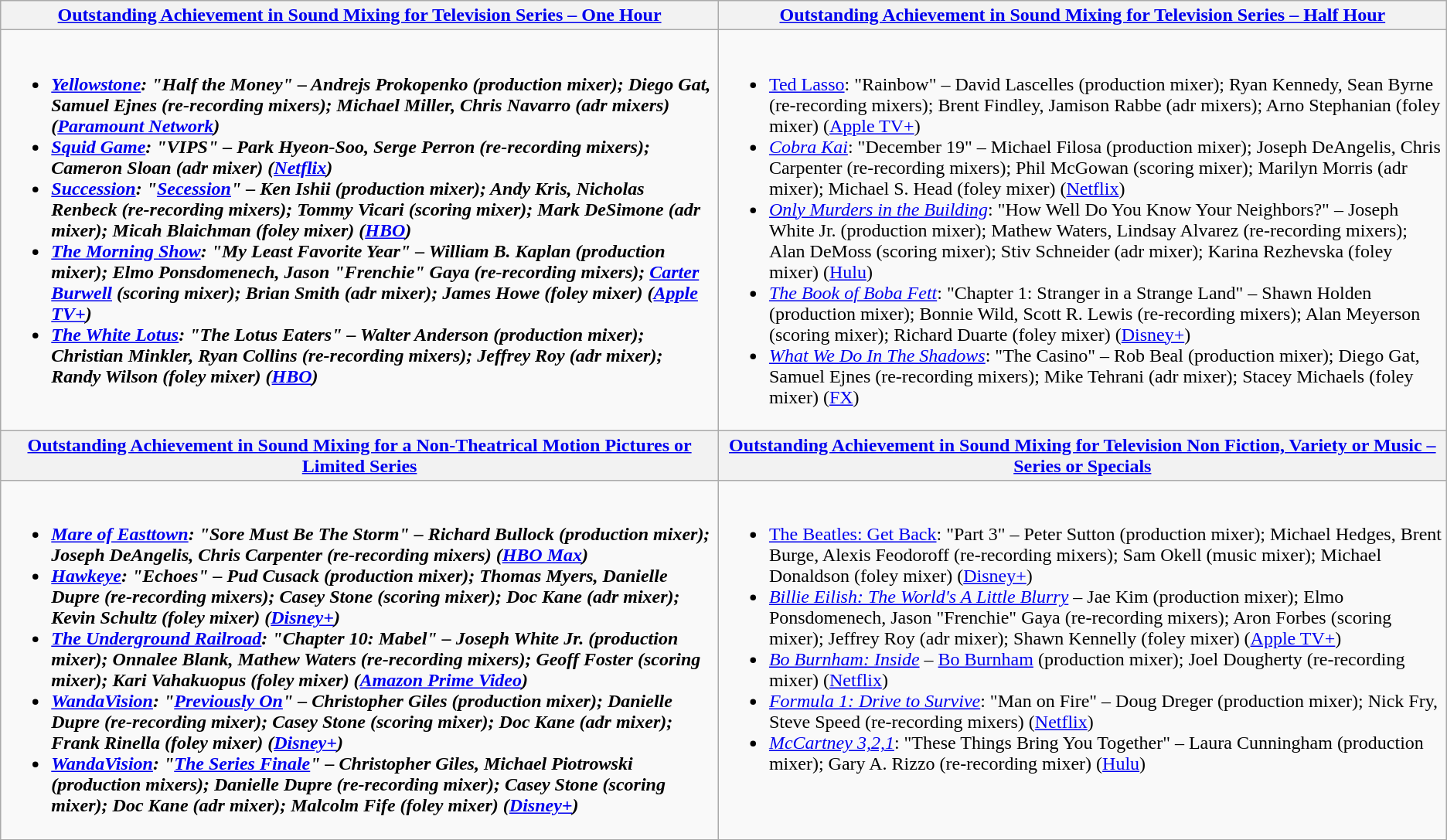<table class=wikitable style="width=100%">
<tr>
<th style="width=50%"><a href='#'>Outstanding Achievement in Sound Mixing for Television Series – One Hour</a></th>
<th style="width=50%"><a href='#'>Outstanding Achievement in Sound Mixing for Television Series – Half Hour</a></th>
</tr>
<tr>
<td valign="top"><br><ul><li><strong><em><a href='#'>Yellowstone</a><em>: "Half the Money" – Andrejs Prokopenko (production mixer); Diego Gat, Samuel Ejnes (re-recording mixers); Michael Miller, Chris Navarro (adr mixers) (<a href='#'>Paramount Network</a>)<strong></li><li></em><a href='#'>Squid Game</a><em>: "VIPS" – Park Hyeon-Soo, Serge Perron (re-recording mixers); Cameron Sloan (adr mixer) (<a href='#'>Netflix</a>)</li><li></em><a href='#'>Succession</a><em>: "<a href='#'>Secession</a>" – Ken Ishii (production mixer); Andy Kris, Nicholas Renbeck (re-recording mixers); Tommy Vicari (scoring mixer); Mark DeSimone (adr mixer); Micah Blaichman (foley mixer) (<a href='#'>HBO</a>)</li><li></em><a href='#'>The Morning Show</a><em>: "My Least Favorite Year" – William B. Kaplan (production mixer); Elmo Ponsdomenech, Jason "Frenchie" Gaya (re-recording mixers); <a href='#'>Carter Burwell</a> (scoring mixer); Brian Smith (adr mixer); James Howe (foley mixer) (<a href='#'>Apple TV+</a>)</li><li></em><a href='#'>The White Lotus</a><em>: "The Lotus Eaters" – Walter Anderson (production mixer); Christian Minkler, Ryan Collins (re-recording mixers); Jeffrey Roy (adr mixer); Randy Wilson (foley mixer) (<a href='#'>HBO</a>)</li></ul></td>
<td valign="top"><br><ul><li></em></strong><a href='#'>Ted Lasso</a></em>: "Rainbow" – David Lascelles (production mixer); Ryan Kennedy, Sean Byrne (re-recording mixers); Brent Findley, Jamison Rabbe (adr mixers); Arno Stephanian (foley mixer) (<a href='#'>Apple TV+</a>)</strong></li><li><em><a href='#'>Cobra Kai</a></em>: "December 19" – Michael Filosa (production mixer); Joseph DeAngelis, Chris Carpenter (re-recording mixers); Phil McGowan (scoring mixer); Marilyn Morris (adr mixer); Michael S. Head (foley mixer) (<a href='#'>Netflix</a>)</li><li><em><a href='#'>Only Murders in the Building</a></em>: "How Well Do You Know Your Neighbors?" – Joseph White Jr. (production mixer); Mathew Waters, Lindsay Alvarez (re-recording mixers); Alan DeMoss (scoring mixer); Stiv Schneider (adr mixer); Karina Rezhevska (foley mixer) (<a href='#'>Hulu</a>)</li><li><em><a href='#'>The Book of Boba Fett</a></em>: "Chapter 1: Stranger in a Strange Land" – Shawn Holden (production mixer); Bonnie Wild, Scott R. Lewis (re-recording mixers); Alan Meyerson (scoring mixer); Richard Duarte (foley mixer) (<a href='#'>Disney+</a>)</li><li><em><a href='#'>What We Do In The Shadows</a></em>: "The Casino" – Rob Beal (production mixer); Diego Gat, Samuel Ejnes (re-recording mixers); Mike Tehrani (adr mixer); Stacey Michaels (foley mixer) (<a href='#'>FX</a>)</li></ul></td>
</tr>
<tr>
<th style="width=50%"><a href='#'>Outstanding Achievement in Sound Mixing for a Non-Theatrical Motion Pictures or Limited Series</a></th>
<th style="width=50%"><a href='#'>Outstanding Achievement in Sound Mixing for Television Non Fiction, Variety or Music – Series or Specials</a></th>
</tr>
<tr>
<td valign="top"><br><ul><li><strong><em><a href='#'>Mare of Easttown</a><em>: "Sore Must Be The Storm" – Richard Bullock (production mixer); Joseph DeAngelis, Chris Carpenter (re-recording mixers) (<a href='#'>HBO Max</a>)<strong></li><li></em><a href='#'>Hawkeye</a><em>: "Echoes" – Pud Cusack (production mixer); Thomas Myers, Danielle Dupre (re-recording mixers); Casey Stone (scoring mixer); Doc Kane (adr mixer); Kevin Schultz (foley mixer) (<a href='#'>Disney+</a>)</li><li></em><a href='#'>The Underground Railroad</a><em>: "Chapter 10: Mabel" – Joseph White Jr. (production mixer); Onnalee Blank, Mathew Waters (re-recording mixers); Geoff Foster (scoring mixer); Kari Vahakuopus (foley mixer) (<a href='#'>Amazon Prime Video</a>)</li><li></em><a href='#'>WandaVision</a><em>: "<a href='#'>Previously On</a>" – Christopher Giles (production mixer); Danielle Dupre (re-recording mixer); Casey Stone (scoring mixer); Doc Kane (adr mixer); Frank Rinella (foley mixer) (<a href='#'>Disney+</a>)</li><li></em><a href='#'>WandaVision</a><em>: "<a href='#'>The Series Finale</a>" – Christopher Giles, Michael Piotrowski (production mixers); Danielle Dupre (re-recording mixer); Casey Stone (scoring mixer); Doc Kane (adr mixer); Malcolm Fife (foley mixer) (<a href='#'>Disney+</a>)</li></ul></td>
<td valign="top"><br><ul><li></em></strong><a href='#'>The Beatles: Get Back</a></em>: "Part 3" – Peter Sutton (production mixer); Michael Hedges, Brent Burge, Alexis Feodoroff (re-recording mixers); Sam Okell (music mixer); Michael Donaldson (foley mixer) (<a href='#'>Disney+</a>)</strong></li><li><em><a href='#'>Billie Eilish: The World's A Little Blurry</a></em> – Jae Kim (production mixer); Elmo Ponsdomenech, Jason "Frenchie" Gaya (re-recording mixers); Aron Forbes (scoring mixer); Jeffrey Roy (adr mixer); Shawn Kennelly (foley mixer) (<a href='#'>Apple TV+</a>)</li><li><em><a href='#'>Bo Burnham: Inside</a></em> – <a href='#'>Bo Burnham</a> (production mixer); Joel Dougherty (re-recording mixer) (<a href='#'>Netflix</a>)</li><li><em><a href='#'>Formula 1: Drive to Survive</a></em>: "Man on Fire" – Doug Dreger (production mixer); Nick Fry, Steve Speed (re-recording mixers) (<a href='#'>Netflix</a>)</li><li><em><a href='#'>McCartney 3,2,1</a></em>: "These Things Bring You Together" – Laura Cunningham (production mixer); Gary A. Rizzo (re-recording mixer) (<a href='#'>Hulu</a>)</li></ul></td>
</tr>
<tr>
</tr>
</table>
